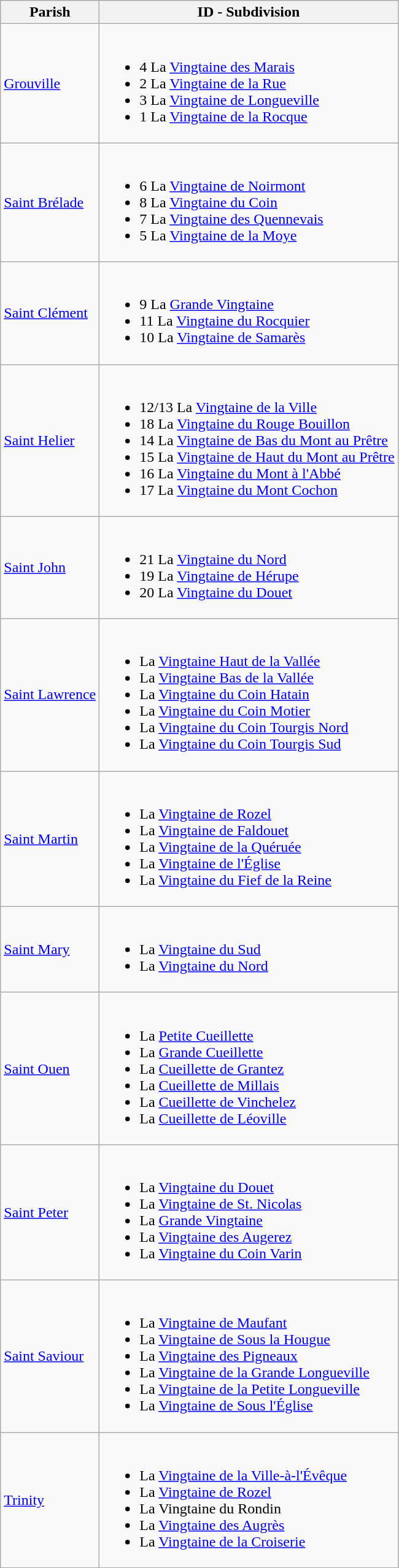<table class="wikitable">
<tr>
<th>Parish</th>
<th>ID - Subdivision</th>
</tr>
<tr>
<td><a href='#'>Grouville</a></td>
<td><br><ul><li>4 La <a href='#'>Vingtaine des Marais</a></li><li>2 La <a href='#'>Vingtaine de la Rue</a></li><li>3 La <a href='#'>Vingtaine de Longueville</a></li><li>1 La <a href='#'>Vingtaine de la Rocque</a></li></ul></td>
</tr>
<tr>
<td><a href='#'>Saint Brélade</a></td>
<td><br><ul><li>6 La <a href='#'>Vingtaine de Noirmont</a></li><li>8 La <a href='#'>Vingtaine du Coin</a></li><li>7 La <a href='#'>Vingtaine des Quennevais</a></li><li>5 La <a href='#'>Vingtaine de la Moye</a></li></ul></td>
</tr>
<tr>
<td><a href='#'>Saint Clément</a></td>
<td><br><ul><li>9 La <a href='#'>Grande Vingtaine</a></li><li>11 La <a href='#'>Vingtaine du Rocquier</a></li><li>10 La <a href='#'>Vingtaine de Samarès</a></li></ul></td>
</tr>
<tr>
<td><a href='#'>Saint Helier</a></td>
<td><br><ul><li>12/13 La <a href='#'>Vingtaine de la Ville</a></li><li>18 La <a href='#'>Vingtaine du Rouge Bouillon</a></li><li>14 La <a href='#'>Vingtaine de Bas du Mont au Prêtre</a></li><li>15 La <a href='#'>Vingtaine de Haut du Mont au Prêtre</a></li><li>16 La <a href='#'>Vingtaine du Mont à l'Abbé</a></li><li>17 La <a href='#'>Vingtaine du Mont Cochon</a></li></ul></td>
</tr>
<tr>
<td><a href='#'>Saint John</a></td>
<td><br><ul><li>21 La <a href='#'>Vingtaine du Nord</a></li><li>19 La <a href='#'>Vingtaine de Hérupe</a></li><li>20 La <a href='#'>Vingtaine du Douet</a></li></ul></td>
</tr>
<tr>
<td><a href='#'>Saint Lawrence</a></td>
<td><br><ul><li>La <a href='#'>Vingtaine Haut de la Vallée</a></li><li>La <a href='#'>Vingtaine Bas de la Vallée</a></li><li>La <a href='#'>Vingtaine du Coin Hatain</a></li><li>La <a href='#'>Vingtaine du Coin Motier</a></li><li>La <a href='#'>Vingtaine du Coin Tourgis Nord</a></li><li>La <a href='#'>Vingtaine du Coin Tourgis Sud</a></li></ul></td>
</tr>
<tr>
<td><a href='#'>Saint Martin</a></td>
<td><br><ul><li>La <a href='#'>Vingtaine de Rozel</a></li><li>La <a href='#'>Vingtaine de Faldouet</a></li><li>La <a href='#'>Vingtaine de la Quéruée</a></li><li>La <a href='#'>Vingtaine de l'Église</a></li><li>La <a href='#'>Vingtaine du Fief de la Reine</a></li></ul></td>
</tr>
<tr>
<td><a href='#'>Saint Mary</a></td>
<td><br><ul><li>La <a href='#'>Vingtaine du Sud</a></li><li>La <a href='#'>Vingtaine du Nord</a></li></ul></td>
</tr>
<tr>
<td><a href='#'>Saint Ouen</a></td>
<td><br><ul><li>La <a href='#'>Petite Cueillette</a></li><li>La <a href='#'>Grande Cueillette</a></li><li>La <a href='#'>Cueillette de Grantez</a></li><li>La <a href='#'>Cueillette de Millais</a></li><li>La <a href='#'>Cueillette de Vinchelez</a></li><li>La <a href='#'>Cueillette de Léoville</a></li></ul></td>
</tr>
<tr>
<td><a href='#'>Saint Peter</a></td>
<td><br><ul><li>La <a href='#'>Vingtaine du Douet</a></li><li>La <a href='#'>Vingtaine de St. Nicolas</a></li><li>La <a href='#'>Grande Vingtaine</a></li><li>La <a href='#'>Vingtaine des Augerez</a></li><li>La <a href='#'>Vingtaine du Coin Varin</a></li></ul></td>
</tr>
<tr>
<td><a href='#'>Saint Saviour</a></td>
<td><br><ul><li>La <a href='#'>Vingtaine de Maufant</a></li><li>La <a href='#'>Vingtaine de Sous la Hougue</a></li><li>La <a href='#'>Vingtaine des Pigneaux</a></li><li>La <a href='#'>Vingtaine de la Grande Longueville</a></li><li>La <a href='#'>Vingtaine de la Petite Longueville</a></li><li>La <a href='#'>Vingtaine de Sous l'Église</a></li></ul></td>
</tr>
<tr>
<td><a href='#'>Trinity</a></td>
<td><br><ul><li>La <a href='#'>Vingtaine de la Ville-à-l'Évêque</a></li><li>La <a href='#'>Vingtaine de Rozel</a></li><li>La Vingtaine du Rondin</li><li>La <a href='#'>Vingtaine des Augrès</a></li><li>La <a href='#'>Vingtaine de la Croiserie</a></li></ul></td>
</tr>
<tr>
</tr>
</table>
